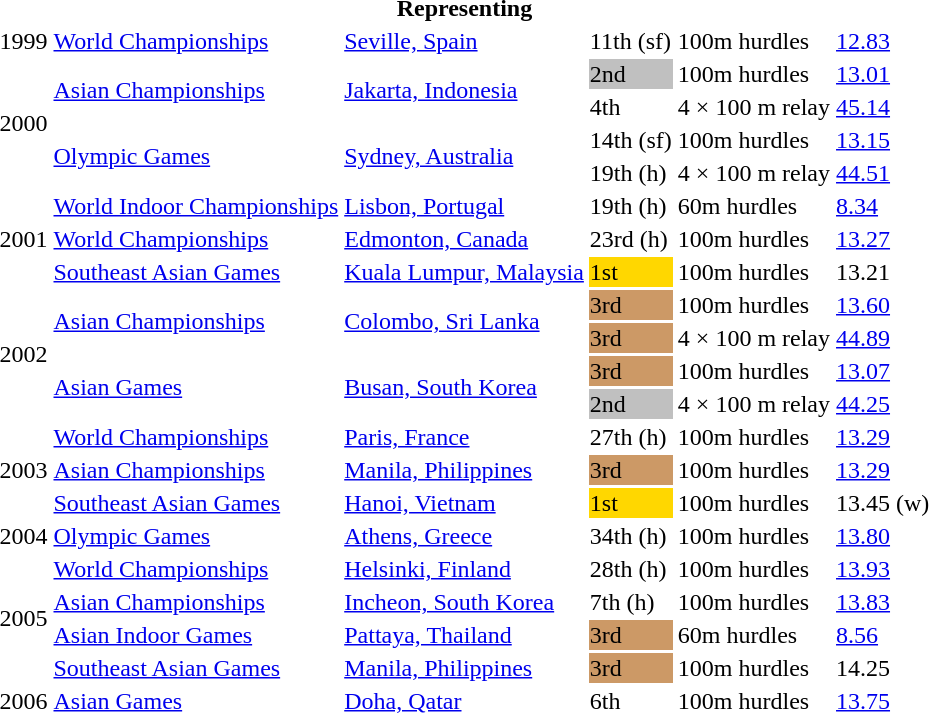<table>
<tr>
<th colspan="6">Representing </th>
</tr>
<tr>
<td>1999</td>
<td><a href='#'>World Championships</a></td>
<td><a href='#'>Seville, Spain</a></td>
<td>11th (sf)</td>
<td>100m hurdles</td>
<td><a href='#'>12.83</a></td>
</tr>
<tr>
<td rowspan=4>2000</td>
<td rowspan=2><a href='#'>Asian Championships</a></td>
<td rowspan=2><a href='#'>Jakarta, Indonesia</a></td>
<td bgcolor=silver>2nd</td>
<td>100m hurdles</td>
<td><a href='#'>13.01</a></td>
</tr>
<tr>
<td>4th</td>
<td>4 × 100 m relay</td>
<td><a href='#'>45.14</a></td>
</tr>
<tr>
<td rowspan=2><a href='#'>Olympic Games</a></td>
<td rowspan=2><a href='#'>Sydney, Australia</a></td>
<td>14th (sf)</td>
<td>100m hurdles</td>
<td><a href='#'>13.15</a></td>
</tr>
<tr>
<td>19th (h)</td>
<td>4 × 100 m relay</td>
<td><a href='#'>44.51</a></td>
</tr>
<tr>
<td rowspan=3>2001</td>
<td><a href='#'>World Indoor Championships</a></td>
<td><a href='#'>Lisbon, Portugal</a></td>
<td>19th (h)</td>
<td>60m hurdles</td>
<td><a href='#'>8.34</a></td>
</tr>
<tr>
<td><a href='#'>World Championships</a></td>
<td><a href='#'>Edmonton, Canada</a></td>
<td>23rd (h)</td>
<td>100m hurdles</td>
<td><a href='#'>13.27</a></td>
</tr>
<tr>
<td><a href='#'>Southeast Asian Games</a></td>
<td><a href='#'>Kuala Lumpur, Malaysia</a></td>
<td bgcolor=gold>1st</td>
<td>100m hurdles</td>
<td>13.21</td>
</tr>
<tr>
<td rowspan=4>2002</td>
<td rowspan=2><a href='#'>Asian Championships</a></td>
<td rowspan=2><a href='#'>Colombo, Sri Lanka</a></td>
<td bgcolor=cc9966>3rd</td>
<td>100m hurdles</td>
<td><a href='#'>13.60</a></td>
</tr>
<tr>
<td bgcolor=cc9966>3rd</td>
<td>4 × 100 m relay</td>
<td><a href='#'>44.89</a></td>
</tr>
<tr>
<td rowspan=2><a href='#'>Asian Games</a></td>
<td rowspan=2><a href='#'>Busan, South Korea</a></td>
<td bgcolor=cc9966>3rd</td>
<td>100m hurdles</td>
<td><a href='#'>13.07</a></td>
</tr>
<tr>
<td bgcolor=silver>2nd</td>
<td>4 × 100 m relay</td>
<td><a href='#'>44.25</a></td>
</tr>
<tr>
<td rowspan=3>2003</td>
<td><a href='#'>World Championships</a></td>
<td><a href='#'>Paris, France</a></td>
<td>27th (h)</td>
<td>100m hurdles</td>
<td><a href='#'>13.29</a></td>
</tr>
<tr>
<td><a href='#'>Asian Championships</a></td>
<td><a href='#'>Manila, Philippines</a></td>
<td bgcolor=cc9966>3rd</td>
<td>100m hurdles</td>
<td><a href='#'>13.29</a></td>
</tr>
<tr>
<td><a href='#'>Southeast Asian Games</a></td>
<td><a href='#'>Hanoi, Vietnam</a></td>
<td bgcolor=gold>1st</td>
<td>100m hurdles</td>
<td>13.45 (w)</td>
</tr>
<tr>
<td>2004</td>
<td><a href='#'>Olympic Games</a></td>
<td><a href='#'>Athens, Greece</a></td>
<td>34th (h)</td>
<td>100m hurdles</td>
<td><a href='#'>13.80</a></td>
</tr>
<tr>
<td rowspan=4>2005</td>
<td><a href='#'>World Championships</a></td>
<td><a href='#'>Helsinki, Finland</a></td>
<td>28th (h)</td>
<td>100m hurdles</td>
<td><a href='#'>13.93</a></td>
</tr>
<tr>
<td><a href='#'>Asian Championships</a></td>
<td><a href='#'>Incheon, South Korea</a></td>
<td>7th (h)</td>
<td>100m hurdles</td>
<td><a href='#'>13.83</a></td>
</tr>
<tr>
<td><a href='#'>Asian Indoor Games</a></td>
<td><a href='#'>Pattaya, Thailand</a></td>
<td bgcolor=cc9966>3rd</td>
<td>60m hurdles</td>
<td><a href='#'>8.56</a></td>
</tr>
<tr>
<td><a href='#'>Southeast Asian Games</a></td>
<td><a href='#'>Manila, Philippines</a></td>
<td bgcolor=cc9966>3rd</td>
<td>100m hurdles</td>
<td>14.25</td>
</tr>
<tr>
<td>2006</td>
<td><a href='#'>Asian Games</a></td>
<td><a href='#'>Doha, Qatar</a></td>
<td>6th</td>
<td>100m hurdles</td>
<td><a href='#'>13.75</a></td>
</tr>
</table>
